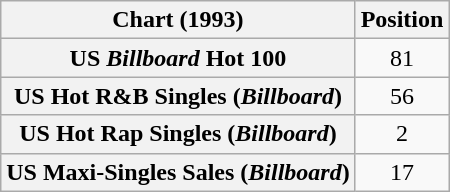<table class="wikitable sortable plainrowheaders" style="text-align:center">
<tr>
<th>Chart (1993)</th>
<th>Position</th>
</tr>
<tr>
<th scope="row">US <em>Billboard</em> Hot 100</th>
<td>81</td>
</tr>
<tr>
<th scope="row">US Hot R&B Singles (<em>Billboard</em>)</th>
<td>56</td>
</tr>
<tr>
<th scope="row">US Hot Rap Singles (<em>Billboard</em>)</th>
<td>2</td>
</tr>
<tr>
<th scope="row">US Maxi-Singles Sales (<em>Billboard</em>)</th>
<td>17</td>
</tr>
</table>
